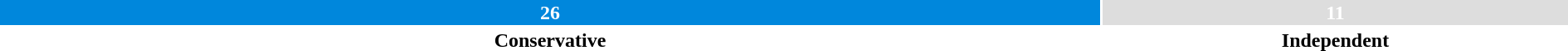<table style="width:100%; text-align:center;">
<tr style="color:white;">
<td style="background:#0087DC; width:70.27%;"><strong>26</strong></td>
<td style="background:#DDDDDD; width:29.73%;"><strong>11</strong></td>
</tr>
<tr>
<td><span><strong>Conservative</strong></span></td>
<td><span><strong>Independent</strong></span></td>
</tr>
</table>
